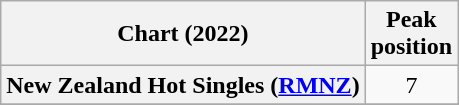<table class="wikitable sortable plainrowheaders" style="text-align:center">
<tr>
<th scope="col">Chart (2022)</th>
<th scope="col">Peak<br>position</th>
</tr>
<tr>
<th scope="row">New Zealand Hot Singles (<a href='#'>RMNZ</a>)</th>
<td>7</td>
</tr>
<tr>
</tr>
</table>
